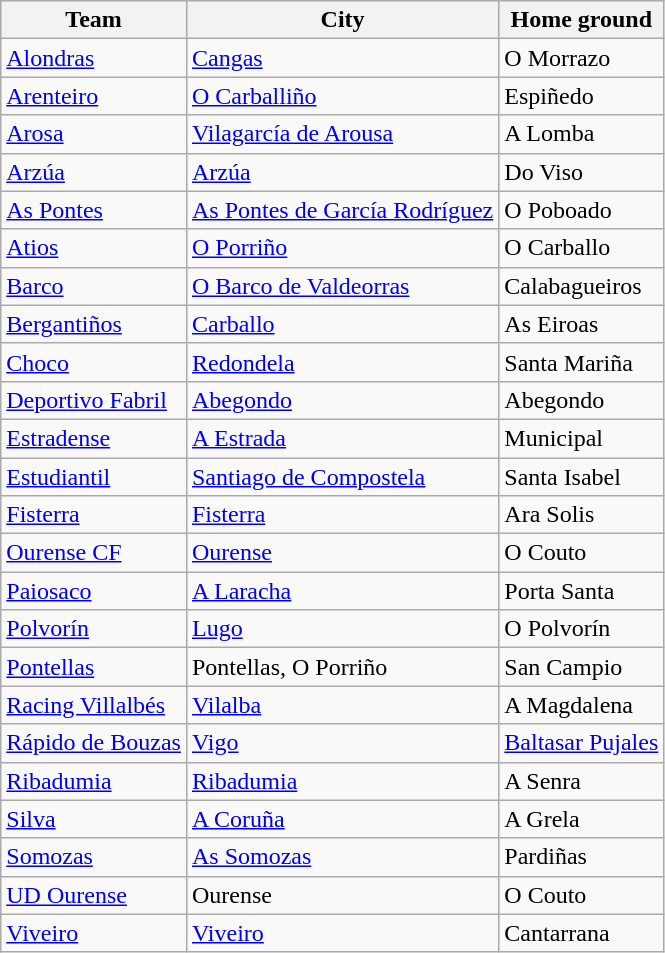<table class="wikitable sortable">
<tr>
<th>Team</th>
<th>City</th>
<th>Home ground</th>
</tr>
<tr>
<td><a href='#'>Alondras</a></td>
<td><a href='#'>Cangas</a></td>
<td>O Morrazo</td>
</tr>
<tr>
<td><a href='#'>Arenteiro</a></td>
<td><a href='#'>O Carballiño</a></td>
<td>Espiñedo</td>
</tr>
<tr>
<td><a href='#'>Arosa</a></td>
<td><a href='#'>Vilagarcía de Arousa</a></td>
<td>A Lomba</td>
</tr>
<tr>
<td><a href='#'>Arzúa</a></td>
<td><a href='#'>Arzúa</a></td>
<td>Do Viso</td>
</tr>
<tr>
<td><a href='#'>As Pontes</a></td>
<td><a href='#'>As Pontes de García Rodríguez</a></td>
<td>O Poboado</td>
</tr>
<tr>
<td><a href='#'>Atios</a></td>
<td><a href='#'>O Porriño</a></td>
<td>O Carballo</td>
</tr>
<tr>
<td><a href='#'>Barco</a></td>
<td><a href='#'>O Barco de Valdeorras</a></td>
<td>Calabagueiros</td>
</tr>
<tr>
<td><a href='#'>Bergantiños</a></td>
<td><a href='#'>Carballo</a></td>
<td>As Eiroas</td>
</tr>
<tr>
<td><a href='#'>Choco</a></td>
<td><a href='#'>Redondela</a></td>
<td>Santa Mariña</td>
</tr>
<tr>
<td><a href='#'>Deportivo Fabril</a></td>
<td><a href='#'>Abegondo</a></td>
<td>Abegondo</td>
</tr>
<tr>
<td><a href='#'>Estradense</a></td>
<td><a href='#'>A Estrada</a></td>
<td>Municipal</td>
</tr>
<tr>
<td><a href='#'>Estudiantil</a></td>
<td><a href='#'>Santiago de Compostela</a></td>
<td>Santa Isabel</td>
</tr>
<tr>
<td><a href='#'>Fisterra</a></td>
<td><a href='#'>Fisterra</a></td>
<td>Ara Solis</td>
</tr>
<tr>
<td><a href='#'>Ourense CF</a></td>
<td><a href='#'>Ourense</a></td>
<td>O Couto</td>
</tr>
<tr>
<td><a href='#'>Paiosaco</a></td>
<td><a href='#'>A Laracha</a></td>
<td>Porta Santa</td>
</tr>
<tr>
<td><a href='#'>Polvorín</a></td>
<td><a href='#'>Lugo</a></td>
<td>O Polvorín</td>
</tr>
<tr>
<td><a href='#'>Pontellas</a></td>
<td>Pontellas, O Porriño</td>
<td>San Campio</td>
</tr>
<tr>
<td><a href='#'>Racing Villalbés</a></td>
<td><a href='#'>Vilalba</a></td>
<td>A Magdalena</td>
</tr>
<tr>
<td><a href='#'>Rápido de Bouzas</a></td>
<td><a href='#'>Vigo</a></td>
<td><a href='#'>Baltasar Pujales</a></td>
</tr>
<tr>
<td><a href='#'>Ribadumia</a></td>
<td><a href='#'>Ribadumia</a></td>
<td>A Senra</td>
</tr>
<tr>
<td><a href='#'>Silva</a></td>
<td><a href='#'>A Coruña</a></td>
<td>A Grela</td>
</tr>
<tr>
<td><a href='#'>Somozas</a></td>
<td><a href='#'>As Somozas</a></td>
<td>Pardiñas</td>
</tr>
<tr>
<td><a href='#'>UD Ourense</a></td>
<td>Ourense</td>
<td>O Couto</td>
</tr>
<tr>
<td><a href='#'>Viveiro</a></td>
<td><a href='#'>Viveiro</a></td>
<td>Cantarrana</td>
</tr>
</table>
